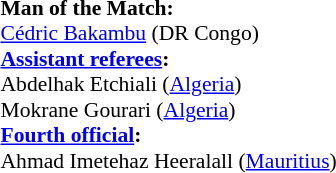<table width=50% style="font-size: 90%">
<tr>
<td><br><strong>Man of the Match:</strong>
<br><a href='#'>Cédric Bakambu</a> (DR Congo)<br><strong><a href='#'>Assistant referees</a>:</strong>
<br>Abdelhak Etchiali (<a href='#'>Algeria</a>)
<br>Mokrane Gourari (<a href='#'>Algeria</a>)
<br><strong><a href='#'>Fourth official</a>:</strong>
<br>Ahmad Imetehaz Heeralall (<a href='#'>Mauritius</a>)</td>
</tr>
</table>
